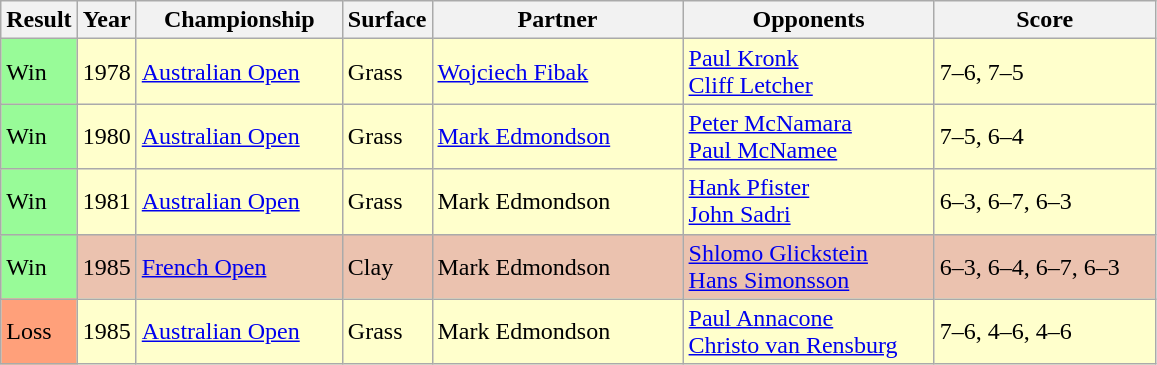<table class="sortable wikitable">
<tr>
<th style="width:40px">Result</th>
<th style="width:30px">Year</th>
<th style="width:130px">Championship</th>
<th style="width:50px">Surface</th>
<th style="width:160px">Partner</th>
<th style="width:160px">Opponents</th>
<th style="width:140px" class="unsortable">Score</th>
</tr>
<tr style="background:#ffc;">
<td style="background:#98fb98;">Win</td>
<td>1978</td>
<td><a href='#'>Australian Open</a></td>
<td>Grass</td>
<td> <a href='#'>Wojciech Fibak</a></td>
<td> <a href='#'>Paul Kronk</a> <br>  <a href='#'>Cliff Letcher</a></td>
<td>7–6, 7–5</td>
</tr>
<tr style="background:#ffc;">
<td style="background:#98fb98;">Win</td>
<td>1980</td>
<td><a href='#'>Australian Open</a></td>
<td>Grass</td>
<td> <a href='#'>Mark Edmondson</a></td>
<td> <a href='#'>Peter McNamara</a> <br>  <a href='#'>Paul McNamee</a></td>
<td>7–5, 6–4</td>
</tr>
<tr style="background:#ffc;">
<td style="background:#98fb98;">Win</td>
<td>1981</td>
<td><a href='#'>Australian Open</a></td>
<td>Grass</td>
<td> Mark Edmondson</td>
<td> <a href='#'>Hank Pfister</a> <br>  <a href='#'>John Sadri</a></td>
<td>6–3, 6–7, 6–3</td>
</tr>
<tr style="background:#ebc2af;">
<td style="background:#98fb98;">Win</td>
<td>1985</td>
<td><a href='#'>French Open</a></td>
<td>Clay</td>
<td> Mark Edmondson</td>
<td> <a href='#'>Shlomo Glickstein</a> <br>  <a href='#'>Hans Simonsson</a></td>
<td>6–3, 6–4, 6–7, 6–3</td>
</tr>
<tr style="background:#ffc;">
<td style="background:#ffa07a;">Loss</td>
<td>1985</td>
<td><a href='#'>Australian Open</a></td>
<td>Grass</td>
<td> Mark Edmondson</td>
<td> <a href='#'>Paul Annacone</a><br>  <a href='#'>Christo van Rensburg</a></td>
<td>7–6, 4–6, 4–6</td>
</tr>
</table>
